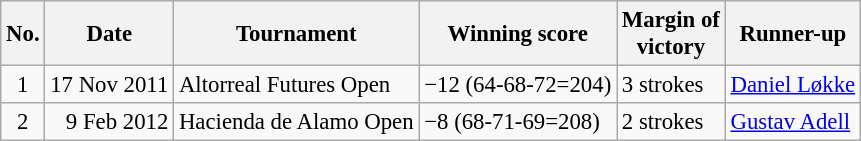<table class="wikitable" style="font-size:95%;">
<tr>
<th>No.</th>
<th>Date</th>
<th>Tournament</th>
<th>Winning score</th>
<th>Margin of<br>victory</th>
<th>Runner-up</th>
</tr>
<tr>
<td align=center>1</td>
<td align=right>17 Nov 2011</td>
<td>Altorreal Futures Open</td>
<td>−12 (64-68-72=204)</td>
<td>3 strokes</td>
<td> <a href='#'>Daniel Løkke</a></td>
</tr>
<tr>
<td align=center>2</td>
<td align=right>9 Feb 2012</td>
<td>Hacienda de Alamo Open</td>
<td>−8 (68-71-69=208)</td>
<td>2 strokes</td>
<td> <a href='#'>Gustav Adell</a></td>
</tr>
</table>
